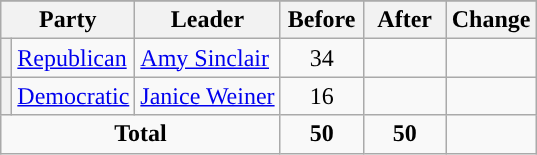<table class="wikitable" style="text-align:center;">
<tr>
</tr>
<tr>
<th colspan="2">Party</th>
<th>Leader</th>
<th style="width:3em">Before</th>
<th style="width:3em">After</th>
<th style="width:3em">Change</th>
</tr>
<tr>
<th style="background-color:"></th>
<td style="text-align:left;"><a href='#'>Republican</a></td>
<td style="text-align:left;"><a href='#'>Amy Sinclair</a></td>
<td>34</td>
<td></td>
<td></td>
</tr>
<tr>
<th style="background-color:"></th>
<td style="text-align:left;"><a href='#'>Democratic</a></td>
<td style="text-align:left;"><a href='#'>Janice Weiner</a></td>
<td>16</td>
<td></td>
<td></td>
</tr>
<tr>
<td colspan="3"><strong>Total</strong></td>
<td><strong>50</strong></td>
<td><strong>50</strong></td>
<td></td>
</tr>
</table>
